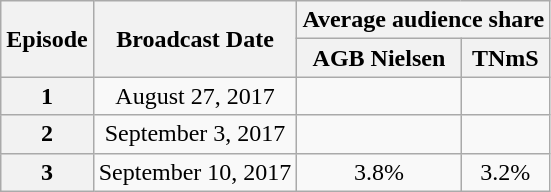<table class="wikitable"  style="text-align:center">
<tr>
<th rowspan="2">Episode</th>
<th rowspan="2">Broadcast Date</th>
<th colspan="2">Average audience share</th>
</tr>
<tr>
<th><strong>AGB Nielsen</strong></th>
<th>TNmS</th>
</tr>
<tr>
<th>1</th>
<td>August 27, 2017</td>
<td></td>
<td></td>
</tr>
<tr>
<th>2</th>
<td>September 3, 2017</td>
<td></td>
<td></td>
</tr>
<tr>
<th>3</th>
<td>September 10, 2017</td>
<td>3.8%</td>
<td>3.2%</td>
</tr>
</table>
